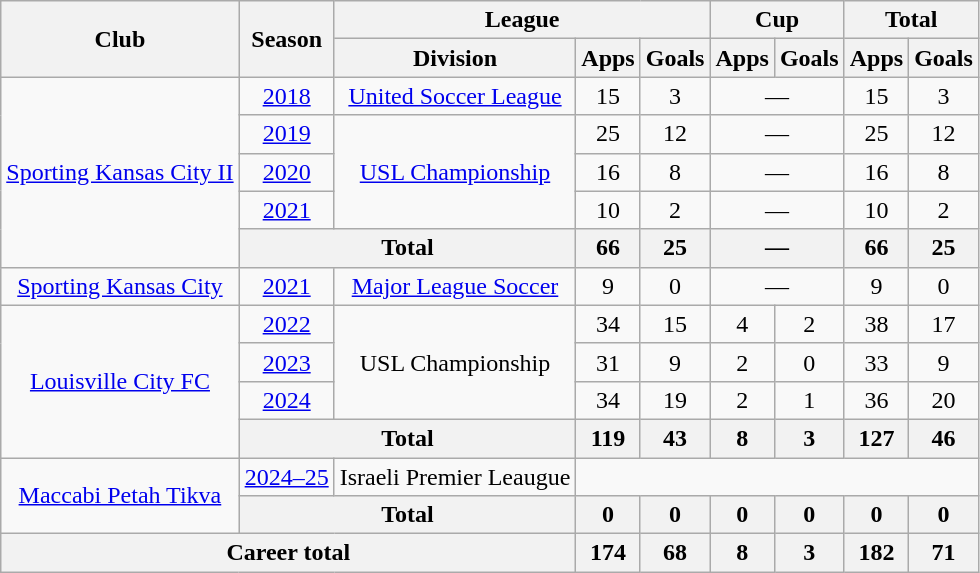<table class=wikitable style=text-align:center>
<tr>
<th rowspan=2>Club</th>
<th rowspan=2>Season</th>
<th colspan=3>League</th>
<th colspan=2>Cup</th>
<th colspan=2>Total</th>
</tr>
<tr>
<th>Division</th>
<th>Apps</th>
<th>Goals</th>
<th>Apps</th>
<th>Goals</th>
<th>Apps</th>
<th>Goals</th>
</tr>
<tr>
<td rowspan="5"><a href='#'>Sporting Kansas City II</a></td>
<td><a href='#'>2018</a></td>
<td><a href='#'>United Soccer League</a></td>
<td>15</td>
<td>3</td>
<td colspan=2>—</td>
<td>15</td>
<td>3</td>
</tr>
<tr>
<td><a href='#'>2019</a></td>
<td rowspan="3"><a href='#'>USL Championship</a></td>
<td>25</td>
<td>12</td>
<td colspan=2>—</td>
<td>25</td>
<td>12</td>
</tr>
<tr>
<td><a href='#'>2020</a></td>
<td>16</td>
<td>8</td>
<td colspan=2>—</td>
<td>16</td>
<td>8</td>
</tr>
<tr>
<td><a href='#'>2021</a></td>
<td>10</td>
<td>2</td>
<td colspan=2>—</td>
<td>10</td>
<td>2</td>
</tr>
<tr>
<th colspan="2">Total</th>
<th>66</th>
<th>25</th>
<th colspan=2>—</th>
<th>66</th>
<th>25</th>
</tr>
<tr>
<td><a href='#'>Sporting Kansas City</a></td>
<td><a href='#'>2021</a></td>
<td><a href='#'>Major League Soccer</a></td>
<td>9</td>
<td>0</td>
<td colspan=2>—</td>
<td>9</td>
<td>0</td>
</tr>
<tr>
<td rowspan="4"><a href='#'>Louisville City FC</a></td>
<td><a href='#'>2022</a></td>
<td rowspan="3">USL Championship</td>
<td>34</td>
<td>15</td>
<td>4</td>
<td>2</td>
<td>38</td>
<td>17</td>
</tr>
<tr>
<td><a href='#'>2023</a></td>
<td>31</td>
<td>9</td>
<td>2</td>
<td>0</td>
<td>33</td>
<td>9</td>
</tr>
<tr>
<td><a href='#'>2024</a></td>
<td>34</td>
<td>19</td>
<td>2</td>
<td>1</td>
<td>36</td>
<td>20</td>
</tr>
<tr>
<th colspan="2">Total</th>
<th>119</th>
<th>43</th>
<th>8</th>
<th>3</th>
<th>127</th>
<th>46</th>
</tr>
<tr>
<td rowspan="2"><a href='#'>Maccabi Petah Tikva</a></td>
<td><a href='#'>2024–25</a></td>
<td rowspan="1">Israeli Premier Leaugue</td>
</tr>
<tr>
<th colspan="2">Total</th>
<th>0</th>
<th>0</th>
<th>0</th>
<th>0</th>
<th>0</th>
<th>0</th>
</tr>
<tr>
<th colspan="3">Career total</th>
<th>174</th>
<th>68</th>
<th>8</th>
<th>3</th>
<th>182</th>
<th>71</th>
</tr>
</table>
